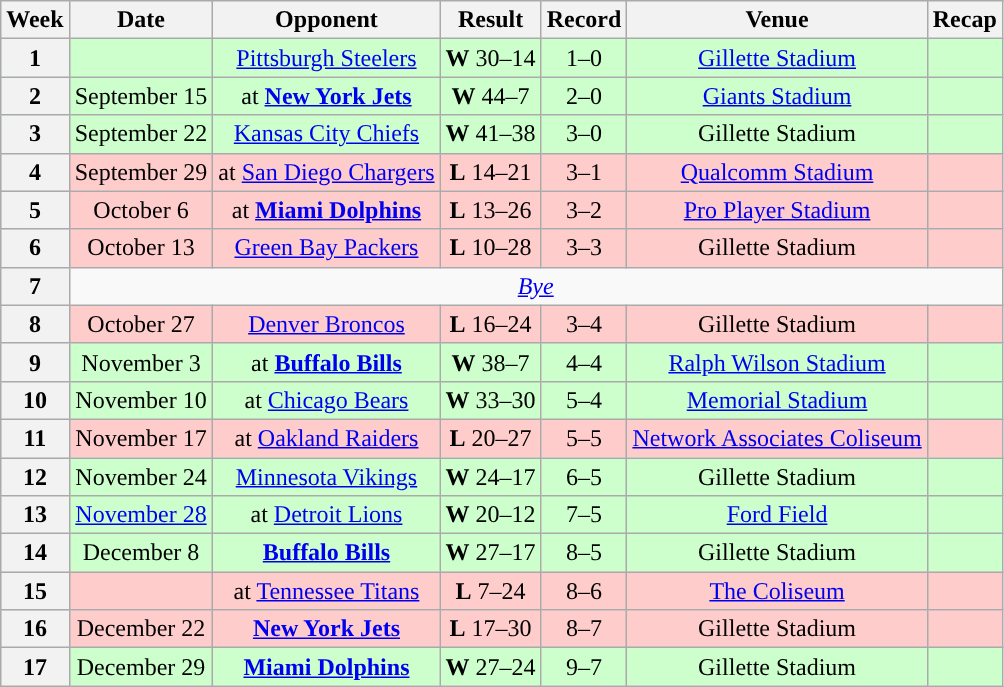<table class="wikitable" style="text-align:center">
<tr>
<th>Week</th>
<th>Date</th>
<th>Opponent</th>
<th>Result</th>
<th>Record</th>
<th>Venue</th>
<th>Recap</th>
</tr>
<tr style="background:#cfc">
<th>1</th>
<td></td>
<td><a href='#'>Pittsburgh Steelers</a></td>
<td><strong>W</strong> 30–14</td>
<td>1–0</td>
<td><a href='#'>Gillette Stadium</a></td>
<td></td>
</tr>
<tr style="background:#cfc">
<th>2</th>
<td>September 15</td>
<td>at <strong><a href='#'>New York Jets</a></strong></td>
<td><strong>W</strong> 44–7</td>
<td>2–0</td>
<td><a href='#'>Giants Stadium</a></td>
<td></td>
</tr>
<tr style="background:#cfc">
<th>3</th>
<td>September 22</td>
<td><a href='#'>Kansas City Chiefs</a></td>
<td><strong>W</strong> 41–38 </td>
<td>3–0</td>
<td>Gillette Stadium</td>
<td></td>
</tr>
<tr style="background:#fcc">
<th>4</th>
<td>September 29</td>
<td>at <a href='#'>San Diego Chargers</a></td>
<td><strong>L</strong> 14–21</td>
<td>3–1</td>
<td><a href='#'>Qualcomm Stadium</a></td>
<td></td>
</tr>
<tr style="background:#fcc">
<th>5</th>
<td>October 6</td>
<td>at <strong><a href='#'>Miami Dolphins</a></strong></td>
<td><strong>L</strong> 13–26</td>
<td>3–2</td>
<td><a href='#'>Pro Player Stadium</a></td>
<td></td>
</tr>
<tr style="background:#fcc">
<th>6</th>
<td>October 13</td>
<td><a href='#'>Green Bay Packers</a></td>
<td><strong>L</strong> 10–28</td>
<td>3–3</td>
<td>Gillette Stadium</td>
<td></td>
</tr>
<tr>
<th>7</th>
<td colspan="6"><em><a href='#'>Bye</a></em></td>
</tr>
<tr style="background:#fcc">
<th>8</th>
<td>October 27</td>
<td><a href='#'>Denver Broncos</a></td>
<td><strong>L</strong> 16–24</td>
<td>3–4</td>
<td>Gillette Stadium</td>
<td></td>
</tr>
<tr style="background:#cfc">
<th>9</th>
<td>November 3</td>
<td>at <strong><a href='#'>Buffalo Bills</a></strong></td>
<td><strong>W</strong> 38–7</td>
<td>4–4</td>
<td><a href='#'>Ralph Wilson Stadium</a></td>
<td></td>
</tr>
<tr style="background:#cfc">
<th>10</th>
<td>November 10</td>
<td>at <a href='#'>Chicago Bears</a></td>
<td><strong>W</strong> 33–30</td>
<td>5–4</td>
<td><a href='#'>Memorial Stadium</a></td>
<td></td>
</tr>
<tr style="background:#fcc">
<th>11</th>
<td>November 17</td>
<td>at <a href='#'>Oakland Raiders</a></td>
<td><strong>L</strong> 20–27</td>
<td>5–5</td>
<td><a href='#'>Network Associates Coliseum</a></td>
<td></td>
</tr>
<tr style="background:#cfc">
<th>12</th>
<td>November 24</td>
<td><a href='#'>Minnesota Vikings</a></td>
<td><strong>W</strong> 24–17</td>
<td>6–5</td>
<td>Gillette Stadium</td>
<td></td>
</tr>
<tr style="background:#cfc">
<th>13</th>
<td><a href='#'>November 28</a></td>
<td>at <a href='#'>Detroit Lions</a></td>
<td><strong>W</strong> 20–12</td>
<td>7–5</td>
<td><a href='#'>Ford Field</a></td>
<td></td>
</tr>
<tr style="background:#cfc">
<th>14</th>
<td>December 8</td>
<td><strong><a href='#'>Buffalo Bills</a></strong></td>
<td><strong>W</strong> 27–17</td>
<td>8–5</td>
<td>Gillette Stadium</td>
<td></td>
</tr>
<tr style="background:#fcc">
<th>15</th>
<td></td>
<td>at <a href='#'>Tennessee Titans</a></td>
<td><strong>L</strong> 7–24</td>
<td>8–6</td>
<td><a href='#'>The Coliseum</a></td>
<td></td>
</tr>
<tr style="background:#fcc">
<th>16</th>
<td>December 22</td>
<td><strong><a href='#'>New York Jets</a></strong></td>
<td><strong>L</strong> 17–30</td>
<td>8–7</td>
<td>Gillette Stadium</td>
<td></td>
</tr>
<tr style="background:#cfc">
<th>17</th>
<td>December 29</td>
<td><strong><a href='#'>Miami Dolphins</a></strong></td>
<td><strong>W</strong> 27–24 </td>
<td>9–7</td>
<td>Gillette Stadium</td>
<td></td>
</tr>
</table>
